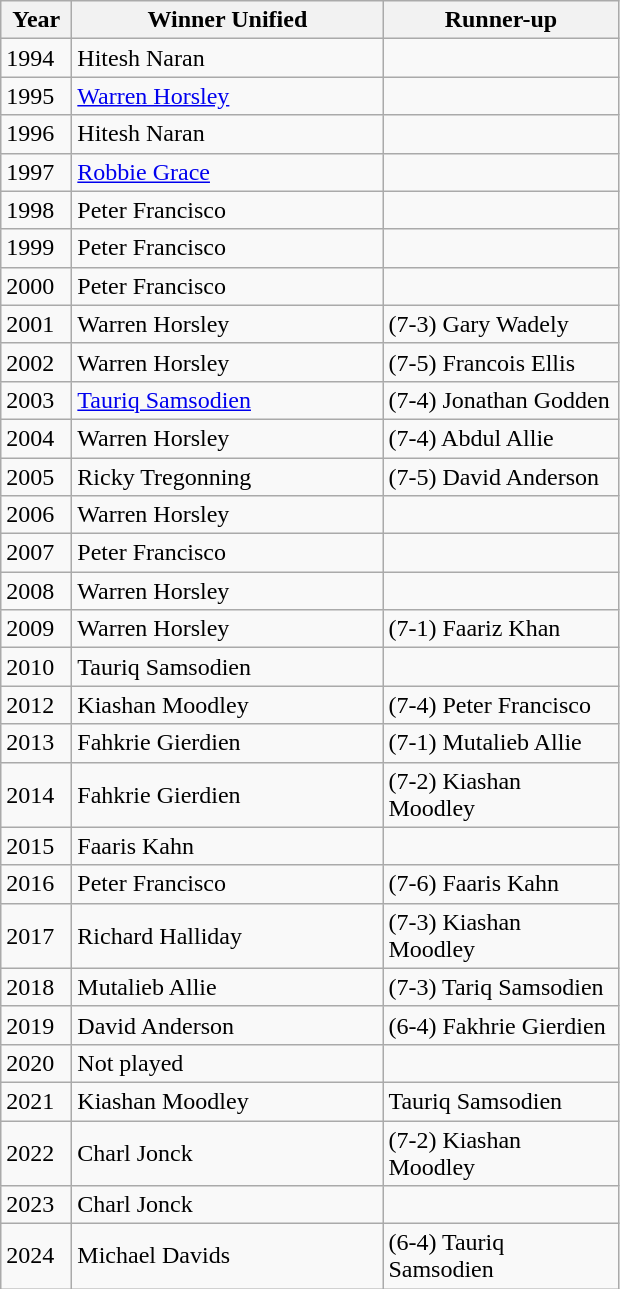<table class="wikitable">
<tr>
<th width=40>Year</th>
<th width=200>Winner Unified</th>
<th width=150>Runner-up</th>
</tr>
<tr>
<td>1994</td>
<td>Hitesh Naran</td>
<td></td>
</tr>
<tr>
<td>1995</td>
<td><a href='#'>Warren Horsley</a></td>
<td></td>
</tr>
<tr>
<td>1996</td>
<td>Hitesh Naran</td>
<td></td>
</tr>
<tr>
<td>1997</td>
<td><a href='#'>Robbie Grace</a></td>
<td></td>
</tr>
<tr>
<td>1998</td>
<td>Peter Francisco</td>
<td></td>
</tr>
<tr>
<td>1999</td>
<td>Peter Francisco</td>
<td></td>
</tr>
<tr>
<td>2000</td>
<td>Peter Francisco</td>
<td></td>
</tr>
<tr>
<td>2001</td>
<td>Warren Horsley</td>
<td>(7-3) Gary Wadely</td>
</tr>
<tr>
<td>2002</td>
<td>Warren Horsley</td>
<td>(7-5) Francois Ellis</td>
</tr>
<tr>
<td>2003</td>
<td><a href='#'>Tauriq Samsodien</a></td>
<td>(7-4) Jonathan Godden</td>
</tr>
<tr>
<td>2004</td>
<td>Warren Horsley</td>
<td>(7-4) Abdul Allie</td>
</tr>
<tr>
<td>2005</td>
<td>Ricky Tregonning</td>
<td>(7-5) David Anderson</td>
</tr>
<tr>
<td>2006</td>
<td>Warren Horsley</td>
<td></td>
</tr>
<tr>
<td>2007</td>
<td>Peter Francisco</td>
<td></td>
</tr>
<tr>
<td>2008</td>
<td>Warren Horsley</td>
<td></td>
</tr>
<tr>
<td>2009</td>
<td>Warren Horsley</td>
<td>(7-1) Faariz Khan</td>
</tr>
<tr>
<td>2010</td>
<td>Tauriq Samsodien</td>
<td></td>
</tr>
<tr>
<td>2012</td>
<td>Kiashan Moodley</td>
<td>(7-4) Peter Francisco</td>
</tr>
<tr>
<td>2013</td>
<td>Fahkrie Gierdien</td>
<td>(7-1) Mutalieb Allie</td>
</tr>
<tr>
<td>2014</td>
<td>Fahkrie Gierdien</td>
<td>(7-2) Kiashan Moodley</td>
</tr>
<tr>
<td>2015</td>
<td>Faaris Kahn</td>
<td></td>
</tr>
<tr>
<td>2016</td>
<td>Peter Francisco</td>
<td>(7-6) Faaris Kahn</td>
</tr>
<tr>
<td>2017</td>
<td>Richard Halliday</td>
<td>(7-3) Kiashan Moodley</td>
</tr>
<tr>
<td>2018</td>
<td>Mutalieb Allie</td>
<td>(7-3) Tariq Samsodien</td>
</tr>
<tr>
<td>2019</td>
<td>David Anderson</td>
<td>(6-4) Fakhrie Gierdien</td>
</tr>
<tr>
<td>2020</td>
<td>Not played</td>
<td></td>
</tr>
<tr>
<td>2021</td>
<td>Kiashan Moodley</td>
<td>Tauriq Samsodien</td>
</tr>
<tr>
<td>2022</td>
<td>Charl Jonck</td>
<td>(7-2) Kiashan Moodley</td>
</tr>
<tr>
<td>2023</td>
<td>Charl Jonck</td>
<td></td>
</tr>
<tr>
<td>2024</td>
<td>Michael Davids</td>
<td>(6-4) Tauriq Samsodien</td>
</tr>
</table>
